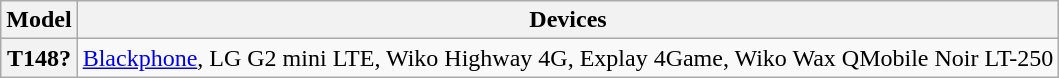<table class="wikitable">
<tr>
<th>Model</th>
<th>Devices</th>
</tr>
<tr>
<th>T148?</th>
<td><a href='#'>Blackphone</a>, LG G2 mini LTE, Wiko Highway 4G, Explay 4Game, Wiko Wax QMobile Noir LT-250</td>
</tr>
</table>
